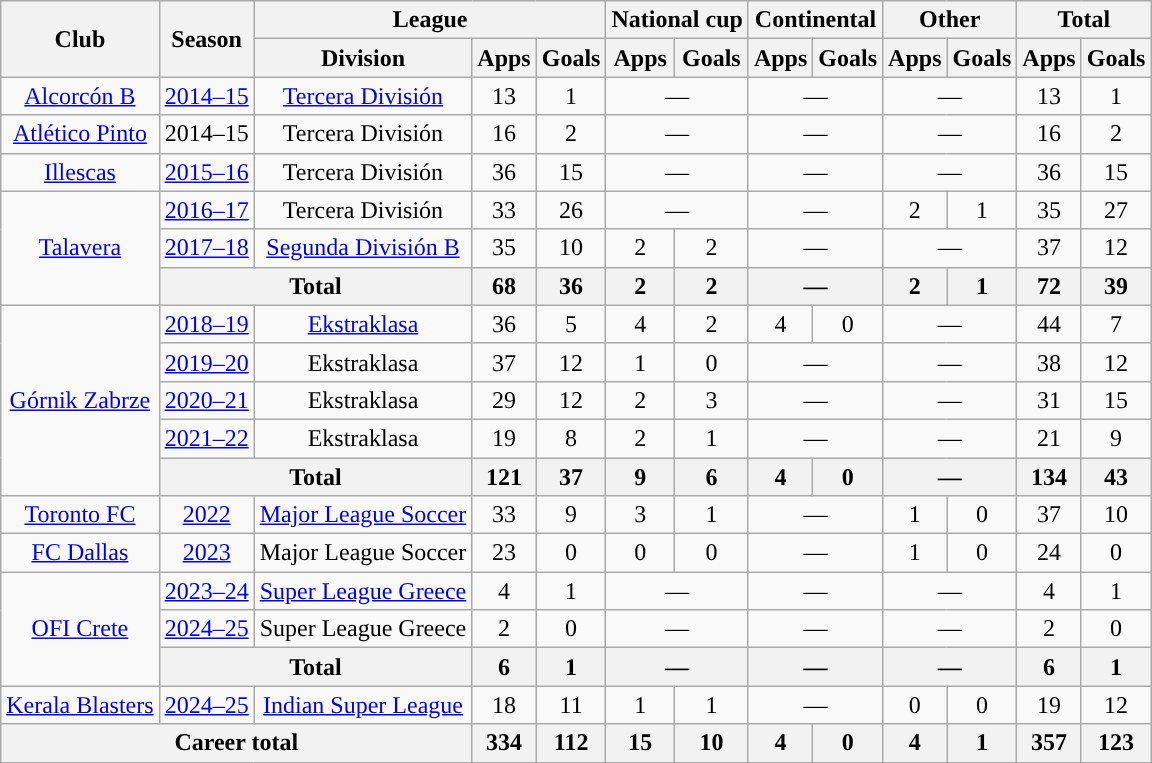<table class="wikitable" style="text-align:center">
<tr>
<th rowspan="2">Club</th>
<th rowspan="2">Season</th>
<th colspan="3">League</th>
<th colspan="2">National cup</th>
<th colspan="2">Continental</th>
<th colspan="2">Other</th>
<th colspan="2">Total</th>
</tr>
<tr>
<th>Division</th>
<th>Apps</th>
<th>Goals</th>
<th>Apps</th>
<th>Goals</th>
<th>Apps</th>
<th>Goals</th>
<th>Apps</th>
<th>Goals</th>
<th>Apps</th>
<th>Goals</th>
</tr>
<tr>
<td><a href='#'>Alcorcón B</a></td>
<td><a href='#'>2014–15</a></td>
<td><a href='#'>Tercera División</a></td>
<td>13</td>
<td>1</td>
<td colspan="2">—</td>
<td colspan="2">—</td>
<td colspan="2">—</td>
<td>13</td>
<td>1</td>
</tr>
<tr>
<td><a href='#'>Atlético Pinto</a></td>
<td>2014–15</td>
<td>Tercera División</td>
<td>16</td>
<td>2</td>
<td colspan="2">—</td>
<td colspan="2">—</td>
<td colspan="2">—</td>
<td>16</td>
<td>2</td>
</tr>
<tr>
<td><a href='#'>Illescas</a></td>
<td><a href='#'>2015–16</a></td>
<td>Tercera División</td>
<td>36</td>
<td>15</td>
<td colspan="2">—</td>
<td colspan="2">—</td>
<td colspan="2">—</td>
<td>36</td>
<td>15</td>
</tr>
<tr>
<td rowspan="3"><a href='#'>Talavera</a></td>
<td><a href='#'>2016–17</a></td>
<td>Tercera División</td>
<td>33</td>
<td>26</td>
<td colspan="2">—</td>
<td colspan="2">—</td>
<td>2</td>
<td>1</td>
<td>35</td>
<td>27</td>
</tr>
<tr>
<td><a href='#'>2017–18</a></td>
<td><a href='#'>Segunda División B</a></td>
<td>35</td>
<td>10</td>
<td>2</td>
<td>2</td>
<td colspan="2">—</td>
<td colspan="2">—</td>
<td>37</td>
<td>12</td>
</tr>
<tr>
<th colspan="2">Total</th>
<th>68</th>
<th>36</th>
<th>2</th>
<th>2</th>
<th colspan="2">—</th>
<th>2</th>
<th>1</th>
<th>72</th>
<th>39</th>
</tr>
<tr>
<td rowspan="5"><a href='#'>Górnik Zabrze</a></td>
<td><a href='#'>2018–19</a></td>
<td><a href='#'>Ekstraklasa</a></td>
<td>36</td>
<td>5</td>
<td>4</td>
<td>2</td>
<td>4</td>
<td>0</td>
<td colspan="2">—</td>
<td>44</td>
<td>7</td>
</tr>
<tr>
<td><a href='#'>2019–20</a></td>
<td>Ekstraklasa</td>
<td>37</td>
<td>12</td>
<td>1</td>
<td>0</td>
<td colspan="2">—</td>
<td colspan="2">—</td>
<td>38</td>
<td>12</td>
</tr>
<tr>
<td><a href='#'>2020–21</a></td>
<td>Ekstraklasa</td>
<td>29</td>
<td>12</td>
<td>2</td>
<td>3</td>
<td colspan="2">—</td>
<td colspan="2">—</td>
<td>31</td>
<td>15</td>
</tr>
<tr>
<td><a href='#'>2021–22</a></td>
<td>Ekstraklasa</td>
<td>19</td>
<td>8</td>
<td>2</td>
<td>1</td>
<td colspan="2">—</td>
<td colspan="2">—</td>
<td>21</td>
<td>9</td>
</tr>
<tr>
<th colspan="2">Total</th>
<th>121</th>
<th>37</th>
<th>9</th>
<th>6</th>
<th>4</th>
<th>0</th>
<th colspan="2">—</th>
<th>134</th>
<th>43</th>
</tr>
<tr>
<td><a href='#'>Toronto FC</a></td>
<td><a href='#'>2022</a></td>
<td><a href='#'>Major League Soccer</a></td>
<td>33</td>
<td>9</td>
<td>3</td>
<td>1</td>
<td colspan="2">—</td>
<td>1</td>
<td>0</td>
<td>37</td>
<td>10</td>
</tr>
<tr>
<td><a href='#'>FC Dallas</a></td>
<td><a href='#'>2023</a></td>
<td>Major League Soccer</td>
<td>23</td>
<td>0</td>
<td>0</td>
<td>0</td>
<td colspan="2">—</td>
<td>1</td>
<td>0</td>
<td>24</td>
<td>0</td>
</tr>
<tr>
<td rowspan="3"><a href='#'>OFI Crete</a></td>
<td><a href='#'>2023–24</a></td>
<td><a href='#'>Super League Greece</a></td>
<td>4</td>
<td>1</td>
<td colspan="2">—</td>
<td colspan="2">—</td>
<td colspan="2">—</td>
<td>4</td>
<td>1</td>
</tr>
<tr>
<td><a href='#'>2024–25</a></td>
<td>Super League Greece</td>
<td>2</td>
<td>0</td>
<td colspan="2">—</td>
<td colspan="2">—</td>
<td colspan="2">—</td>
<td>2</td>
<td>0</td>
</tr>
<tr>
<th colspan="2">Total</th>
<th>6</th>
<th>1</th>
<th colspan="2">—</th>
<th colspan="2">—</th>
<th colspan="2">—</th>
<th>6</th>
<th>1</th>
</tr>
<tr>
<td><a href='#'>Kerala Blasters</a></td>
<td><a href='#'>2024–25</a></td>
<td><a href='#'>Indian Super League</a></td>
<td>18</td>
<td>11</td>
<td>1</td>
<td>1</td>
<td colspan="2">—</td>
<td>0</td>
<td>0</td>
<td>19</td>
<td>12</td>
</tr>
<tr>
<th colspan="3">Career total</th>
<th>334</th>
<th>112</th>
<th>15</th>
<th>10</th>
<th>4</th>
<th>0</th>
<th>4</th>
<th>1</th>
<th>357</th>
<th>123</th>
</tr>
</table>
